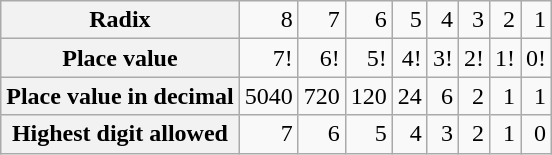<table class="wikitable" style="text-align:right;">
<tr>
<th>Radix</th>
<td>8</td>
<td>7</td>
<td>6</td>
<td>5</td>
<td>4</td>
<td>3</td>
<td>2</td>
<td>1</td>
</tr>
<tr>
<th>Place value</th>
<td>7!</td>
<td>6!</td>
<td>5!</td>
<td>4!</td>
<td>3!</td>
<td>2!</td>
<td>1!</td>
<td>0!</td>
</tr>
<tr>
<th>Place value in decimal</th>
<td>5040</td>
<td>720</td>
<td>120</td>
<td>24</td>
<td>6</td>
<td>2</td>
<td>1</td>
<td>1</td>
</tr>
<tr>
<th>Highest digit allowed</th>
<td>7</td>
<td>6</td>
<td>5</td>
<td>4</td>
<td>3</td>
<td>2</td>
<td>1</td>
<td>0</td>
</tr>
</table>
